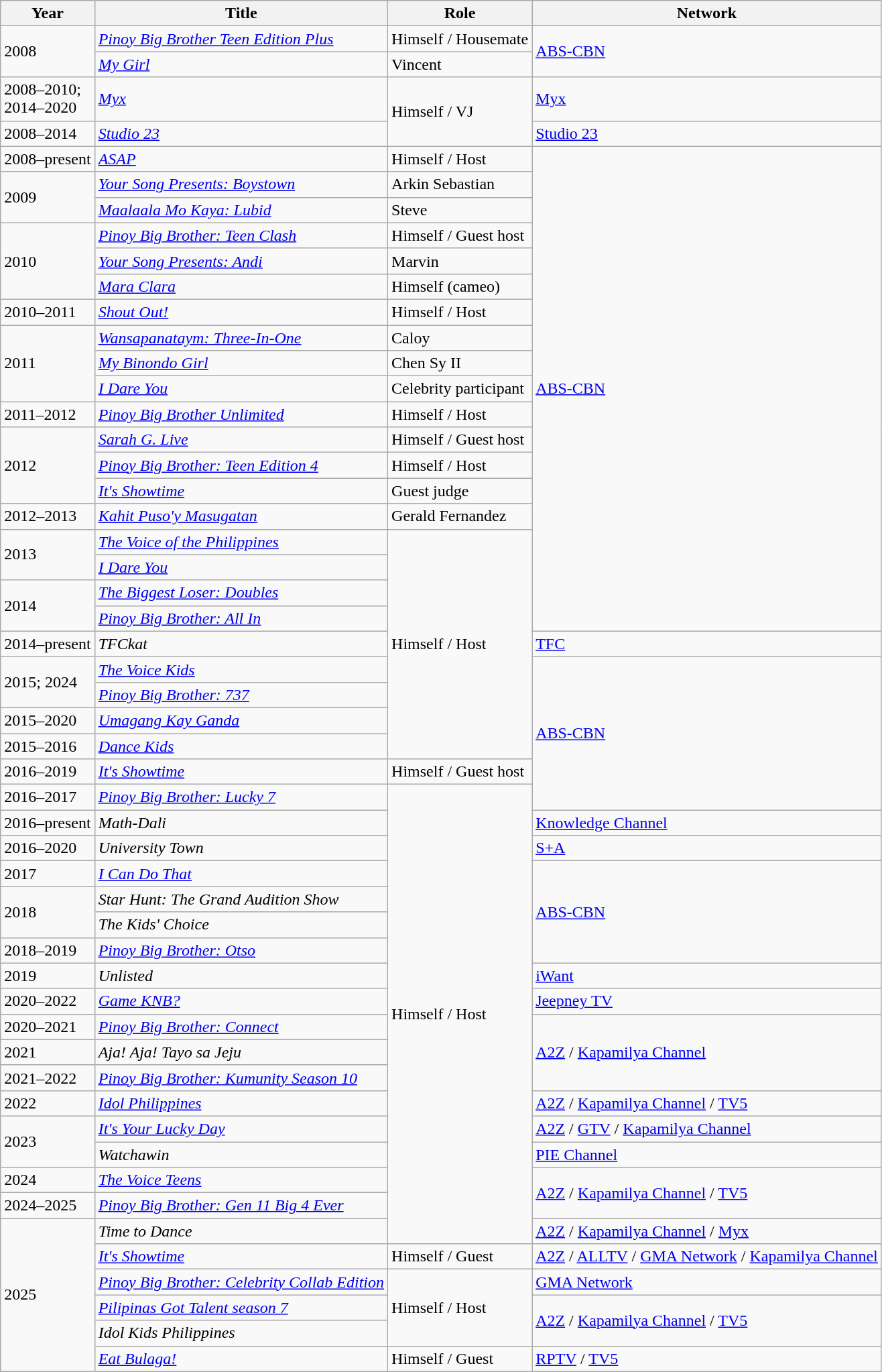<table class="wikitable sortable">
<tr>
<th>Year</th>
<th>Title</th>
<th>Role</th>
<th>Network</th>
</tr>
<tr>
<td rowspan="2">2008</td>
<td><em><a href='#'>Pinoy Big Brother Teen Edition Plus</a></em></td>
<td>Himself / Housemate</td>
<td rowspan="2"><a href='#'>ABS-CBN</a></td>
</tr>
<tr>
<td><em><a href='#'>My Girl</a></em></td>
<td>Vincent</td>
</tr>
<tr>
<td>2008–2010;<br>2014–2020</td>
<td><em><a href='#'>Myx</a></em></td>
<td rowspan="2">Himself / VJ</td>
<td><a href='#'>Myx</a></td>
</tr>
<tr>
<td>2008–2014</td>
<td><em><a href='#'>Studio 23</a></em></td>
<td><a href='#'>Studio 23</a></td>
</tr>
<tr>
<td>2008–present</td>
<td><em><a href='#'>ASAP</a></em></td>
<td>Himself / Host</td>
<td rowspan="19"><a href='#'>ABS-CBN</a></td>
</tr>
<tr>
<td rowspan="2">2009</td>
<td><em><a href='#'>Your Song Presents: Boystown</a></em></td>
<td>Arkin Sebastian</td>
</tr>
<tr>
<td><em><a href='#'>Maalaala Mo Kaya: Lubid</a></em></td>
<td>Steve</td>
</tr>
<tr>
<td rowspan="3">2010</td>
<td><em><a href='#'>Pinoy Big Brother: Teen Clash</a></em></td>
<td>Himself / Guest host</td>
</tr>
<tr>
<td><em><a href='#'>Your Song Presents: Andi</a></em></td>
<td>Marvin</td>
</tr>
<tr>
<td><em><a href='#'>Mara Clara</a></em></td>
<td>Himself (cameo)</td>
</tr>
<tr>
<td>2010–2011</td>
<td><em><a href='#'>Shout Out!</a></em></td>
<td>Himself / Host</td>
</tr>
<tr>
<td rowspan="3">2011</td>
<td><em><a href='#'>Wansapanataym: Three-In-One</a></em></td>
<td>Caloy</td>
</tr>
<tr>
<td><em><a href='#'>My Binondo Girl</a></em></td>
<td>Chen Sy II</td>
</tr>
<tr>
<td><em><a href='#'>I Dare You</a></em></td>
<td>Celebrity participant</td>
</tr>
<tr>
<td>2011–2012</td>
<td><em><a href='#'>Pinoy Big Brother Unlimited</a></em></td>
<td>Himself / Host</td>
</tr>
<tr>
<td rowspan="3">2012</td>
<td><em><a href='#'>Sarah G. Live</a></em></td>
<td>Himself / Guest host</td>
</tr>
<tr>
<td><em><a href='#'>Pinoy Big Brother: Teen Edition 4</a></em></td>
<td>Himself / Host</td>
</tr>
<tr>
<td><em><a href='#'>It's Showtime</a></em></td>
<td>Guest judge</td>
</tr>
<tr>
<td>2012–2013</td>
<td><em><a href='#'>Kahit Puso'y Masugatan</a></em></td>
<td>Gerald Fernandez</td>
</tr>
<tr>
<td rowspan="2">2013</td>
<td><em><a href='#'>The Voice of the Philippines</a></em></td>
<td rowspan="9">Himself / Host</td>
</tr>
<tr>
<td><em><a href='#'>I Dare You</a></em></td>
</tr>
<tr>
<td rowspan="2">2014</td>
<td><em><a href='#'>The Biggest Loser: Doubles</a></em></td>
</tr>
<tr>
<td><em><a href='#'>Pinoy Big Brother: All In</a></em></td>
</tr>
<tr>
<td>2014–present</td>
<td><em>TFCkat</em></td>
<td><a href='#'>TFC</a></td>
</tr>
<tr>
<td rowspan="2">2015; 2024</td>
<td><em><a href='#'>The Voice Kids</a></em></td>
<td rowspan="6"><a href='#'>ABS-CBN</a></td>
</tr>
<tr>
<td><em><a href='#'>Pinoy Big Brother: 737</a></em></td>
</tr>
<tr>
<td>2015–2020</td>
<td><em><a href='#'>Umagang Kay Ganda</a></em></td>
</tr>
<tr>
<td>2015–2016</td>
<td><em><a href='#'>Dance Kids</a></em></td>
</tr>
<tr>
<td>2016–2019</td>
<td><em><a href='#'>It's Showtime</a></em></td>
<td>Himself / Guest host</td>
</tr>
<tr>
<td>2016–2017</td>
<td><em><a href='#'>Pinoy Big Brother: Lucky 7</a></em></td>
<td rowspan="18">Himself / Host</td>
</tr>
<tr>
<td>2016–present</td>
<td><em>Math-Dali</em></td>
<td><a href='#'>Knowledge Channel</a></td>
</tr>
<tr>
<td>2016–2020</td>
<td><em>University Town</em></td>
<td><a href='#'>S+A</a></td>
</tr>
<tr>
<td>2017</td>
<td><em><a href='#'>I Can Do That</a></em></td>
<td rowspan="4"><a href='#'>ABS-CBN</a></td>
</tr>
<tr>
<td rowspan="2">2018</td>
<td><em>Star Hunt: The Grand Audition Show</em></td>
</tr>
<tr>
<td><em>The Kids' Choice</em></td>
</tr>
<tr>
<td>2018–2019</td>
<td><em><a href='#'>Pinoy Big Brother: Otso</a></em></td>
</tr>
<tr>
<td>2019</td>
<td><em>Unlisted</em></td>
<td><a href='#'>iWant</a></td>
</tr>
<tr>
<td>2020–2022</td>
<td><em><a href='#'>Game KNB?</a></em></td>
<td><a href='#'>Jeepney TV</a></td>
</tr>
<tr>
<td>2020–2021</td>
<td><em><a href='#'>Pinoy Big Brother: Connect</a></em></td>
<td rowspan="3"><a href='#'>A2Z</a> / <a href='#'>Kapamilya Channel</a></td>
</tr>
<tr>
<td>2021</td>
<td><em>Aja! Aja! Tayo sa Jeju</em></td>
</tr>
<tr>
<td>2021–2022</td>
<td><em><a href='#'>Pinoy Big Brother: Kumunity Season 10</a></em></td>
</tr>
<tr>
<td>2022</td>
<td><em><a href='#'>Idol Philippines</a></em></td>
<td><a href='#'>A2Z</a> / <a href='#'>Kapamilya Channel</a> / <a href='#'>TV5</a></td>
</tr>
<tr>
<td rowspan="2">2023</td>
<td><em><a href='#'>It's Your Lucky Day</a></em></td>
<td><a href='#'>A2Z</a> / <a href='#'>GTV</a> / <a href='#'>Kapamilya Channel</a></td>
</tr>
<tr>
<td><em>Watchawin</em></td>
<td><a href='#'>PIE Channel</a></td>
</tr>
<tr>
<td>2024</td>
<td><em><a href='#'>The Voice Teens</a></em></td>
<td rowspan="2"><a href='#'>A2Z</a> / <a href='#'>Kapamilya Channel</a> / <a href='#'>TV5</a></td>
</tr>
<tr>
<td>2024–2025</td>
<td><em><a href='#'>Pinoy Big Brother: Gen 11 Big 4 Ever</a></em></td>
</tr>
<tr>
<td rowspan="6">2025</td>
<td><em>Time to Dance</em></td>
<td><a href='#'>A2Z</a> / <a href='#'>Kapamilya Channel</a> / <a href='#'>Myx</a></td>
</tr>
<tr>
<td><em><a href='#'>It's Showtime</a></em></td>
<td>Himself / Guest</td>
<td><a href='#'>A2Z</a> / <a href='#'>ALLTV</a> / <a href='#'>GMA Network</a> / <a href='#'>Kapamilya Channel</a></td>
</tr>
<tr>
<td><em><a href='#'>Pinoy Big Brother: Celebrity Collab Edition</a></em></td>
<td rowspan="3">Himself / Host</td>
<td><a href='#'>GMA Network</a></td>
</tr>
<tr>
<td><em><a href='#'>Pilipinas Got Talent season 7</a></em></td>
<td rowspan="2"><a href='#'>A2Z</a> / <a href='#'>Kapamilya Channel</a> / <a href='#'>TV5</a></td>
</tr>
<tr>
<td><em>Idol Kids Philippines</em></td>
</tr>
<tr>
<td><em><a href='#'>Eat Bulaga!</a></em></td>
<td>Himself / Guest</td>
<td><a href='#'>RPTV</a> / <a href='#'>TV5</a></td>
</tr>
</table>
